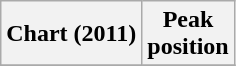<table class="wikitable">
<tr>
<th>Chart (2011)</th>
<th>Peak<br>position</th>
</tr>
<tr>
</tr>
</table>
